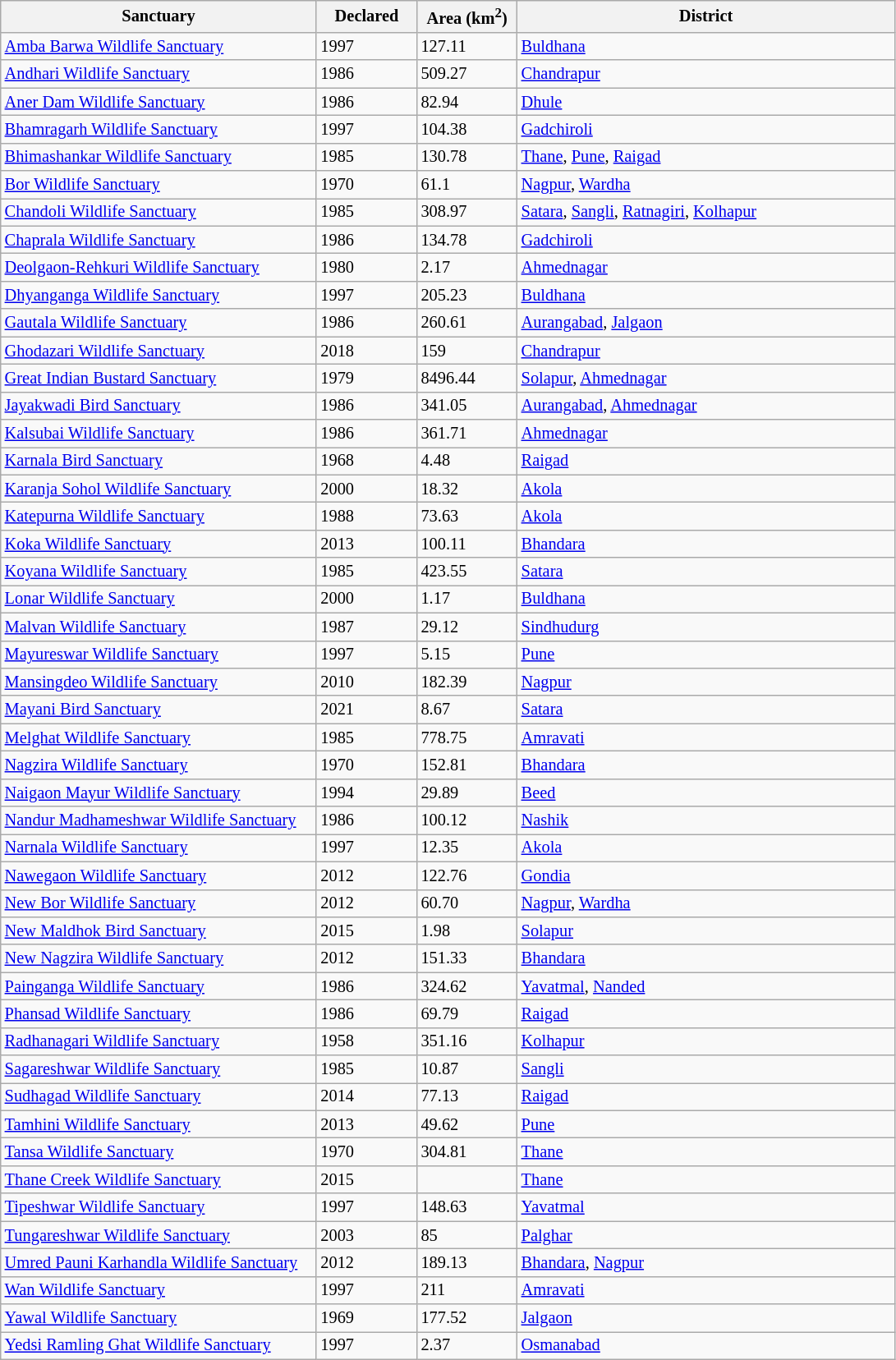<table class="wikitable sortable defaultcenter col1left col4left" style="font-size: 85%">
<tr>
<th scope="col" style="width: 250px;">Sanctuary</th>
<th scope="col" style="width: 75px;">Declared</th>
<th scope="col" style="width: 75px;">Area (km<sup>2</sup>)</th>
<th scope="col" style="width: 300px;">District</th>
</tr>
<tr>
<td><a href='#'>Amba Barwa Wildlife Sanctuary</a></td>
<td>1997</td>
<td>127.11</td>
<td><a href='#'>Buldhana</a></td>
</tr>
<tr>
<td><a href='#'>Andhari Wildlife Sanctuary</a></td>
<td>1986</td>
<td>509.27</td>
<td><a href='#'>Chandrapur</a></td>
</tr>
<tr>
<td><a href='#'>Aner Dam Wildlife Sanctuary</a></td>
<td>1986</td>
<td>82.94</td>
<td><a href='#'>Dhule</a></td>
</tr>
<tr>
<td><a href='#'>Bhamragarh Wildlife Sanctuary</a></td>
<td>1997</td>
<td>104.38</td>
<td><a href='#'>Gadchiroli</a></td>
</tr>
<tr>
<td><a href='#'>Bhimashankar Wildlife Sanctuary</a></td>
<td>1985</td>
<td>130.78</td>
<td><a href='#'>Thane</a>, <a href='#'>Pune</a>, <a href='#'>Raigad</a></td>
</tr>
<tr>
<td><a href='#'>Bor Wildlife Sanctuary</a></td>
<td>1970</td>
<td>61.1</td>
<td><a href='#'>Nagpur</a>, <a href='#'>Wardha</a></td>
</tr>
<tr>
<td><a href='#'>Chandoli Wildlife Sanctuary</a></td>
<td>1985</td>
<td>308.97</td>
<td><a href='#'>Satara</a>, <a href='#'>Sangli</a>,  <a href='#'>Ratnagiri</a>, <a href='#'>Kolhapur</a></td>
</tr>
<tr>
<td><a href='#'>Chaprala Wildlife Sanctuary</a></td>
<td>1986</td>
<td>134.78</td>
<td><a href='#'>Gadchiroli</a></td>
</tr>
<tr>
<td><a href='#'>Deolgaon‑Rehkuri Wildlife Sanctuary</a></td>
<td>1980</td>
<td>2.17</td>
<td><a href='#'>Ahmednagar</a></td>
</tr>
<tr>
<td><a href='#'>Dhyanganga Wildlife Sanctuary</a></td>
<td>1997</td>
<td>205.23</td>
<td><a href='#'>Buldhana</a></td>
</tr>
<tr>
<td><a href='#'>Gautala Wildlife Sanctuary</a></td>
<td>1986</td>
<td>260.61</td>
<td><a href='#'>Aurangabad</a>, <a href='#'>Jalgaon</a></td>
</tr>
<tr>
<td><a href='#'>Ghodazari Wildlife Sanctuary</a></td>
<td>2018</td>
<td>159</td>
<td><a href='#'>Chandrapur</a></td>
</tr>
<tr>
<td><a href='#'>Great Indian Bustard Sanctuary</a></td>
<td>1979</td>
<td>8496.44</td>
<td><a href='#'>Solapur</a>, <a href='#'>Ahmednagar</a></td>
</tr>
<tr>
<td><a href='#'>Jayakwadi Bird Sanctuary</a></td>
<td>1986</td>
<td>341.05</td>
<td><a href='#'>Aurangabad</a>, <a href='#'>Ahmednagar</a></td>
</tr>
<tr>
<td><a href='#'>Kalsubai Wildlife Sanctuary</a></td>
<td>1986</td>
<td>361.71</td>
<td><a href='#'>Ahmednagar</a></td>
</tr>
<tr>
<td><a href='#'>Karnala Bird Sanctuary</a></td>
<td>1968</td>
<td>4.48</td>
<td><a href='#'>Raigad</a></td>
</tr>
<tr>
<td><a href='#'>Karanja Sohol Wildlife Sanctuary</a></td>
<td>2000</td>
<td>18.32</td>
<td><a href='#'>Akola</a></td>
</tr>
<tr>
<td><a href='#'>Katepurna Wildlife Sanctuary</a></td>
<td>1988</td>
<td>73.63</td>
<td><a href='#'>Akola</a></td>
</tr>
<tr>
<td><a href='#'>Koka Wildlife Sanctuary</a></td>
<td>2013</td>
<td>100.11</td>
<td><a href='#'>Bhandara</a></td>
</tr>
<tr>
<td><a href='#'>Koyana Wildlife Sanctuary</a></td>
<td>1985</td>
<td>423.55</td>
<td><a href='#'>Satara</a></td>
</tr>
<tr>
<td><a href='#'>Lonar Wildlife Sanctuary</a></td>
<td>2000</td>
<td>1.17</td>
<td><a href='#'>Buldhana</a></td>
</tr>
<tr>
<td><a href='#'>Malvan Wildlife Sanctuary</a></td>
<td>1987</td>
<td>29.12</td>
<td><a href='#'>Sindhudurg</a></td>
</tr>
<tr>
<td><a href='#'>Mayureswar Wildlife Sanctuary</a></td>
<td>1997</td>
<td>5.15</td>
<td><a href='#'>Pune</a></td>
</tr>
<tr>
<td><a href='#'>Mansingdeo Wildlife Sanctuary</a></td>
<td>2010</td>
<td>182.39</td>
<td><a href='#'>Nagpur</a></td>
</tr>
<tr>
<td><a href='#'>Mayani Bird Sanctuary</a></td>
<td>2021</td>
<td>8.67</td>
<td><a href='#'>Satara</a></td>
</tr>
<tr>
<td><a href='#'>Melghat Wildlife Sanctuary</a></td>
<td>1985</td>
<td>778.75</td>
<td><a href='#'>Amravati</a></td>
</tr>
<tr>
<td><a href='#'>Nagzira Wildlife Sanctuary</a></td>
<td>1970</td>
<td>152.81</td>
<td><a href='#'>Bhandara</a></td>
</tr>
<tr>
<td><a href='#'>Naigaon Mayur Wildlife Sanctuary</a></td>
<td>1994</td>
<td>29.89</td>
<td><a href='#'>Beed</a></td>
</tr>
<tr>
<td><a href='#'>Nandur Madhameshwar Wildlife Sanctuary</a></td>
<td>1986</td>
<td>100.12</td>
<td><a href='#'>Nashik</a></td>
</tr>
<tr>
<td><a href='#'>Narnala Wildlife Sanctuary</a></td>
<td>1997</td>
<td>12.35</td>
<td><a href='#'>Akola</a></td>
</tr>
<tr>
<td><a href='#'>Nawegaon Wildlife Sanctuary</a></td>
<td>2012</td>
<td>122.76</td>
<td><a href='#'>Gondia</a></td>
</tr>
<tr>
<td><a href='#'>New Bor Wildlife Sanctuary</a></td>
<td>2012</td>
<td>60.70</td>
<td><a href='#'>Nagpur</a>, <a href='#'>Wardha</a></td>
</tr>
<tr>
<td><a href='#'>New Maldhok Bird Sanctuary</a></td>
<td>2015</td>
<td>1.98</td>
<td><a href='#'>Solapur</a></td>
</tr>
<tr>
<td><a href='#'>New Nagzira Wildlife Sanctuary</a></td>
<td>2012</td>
<td>151.33</td>
<td><a href='#'>Bhandara</a></td>
</tr>
<tr>
<td><a href='#'>Painganga Wildlife Sanctuary</a></td>
<td>1986</td>
<td>324.62</td>
<td><a href='#'>Yavatmal</a>, <a href='#'>Nanded</a></td>
</tr>
<tr>
<td><a href='#'>Phansad Wildlife Sanctuary</a></td>
<td>1986</td>
<td>69.79</td>
<td><a href='#'>Raigad</a></td>
</tr>
<tr>
<td><a href='#'>Radhanagari Wildlife Sanctuary</a></td>
<td>1958</td>
<td>351.16</td>
<td><a href='#'>Kolhapur</a></td>
</tr>
<tr>
<td><a href='#'>Sagareshwar Wildlife Sanctuary</a></td>
<td>1985</td>
<td>10.87</td>
<td><a href='#'>Sangli</a></td>
</tr>
<tr>
<td><a href='#'>Sudhagad Wildlife Sanctuary</a></td>
<td>2014</td>
<td>77.13</td>
<td><a href='#'>Raigad</a></td>
</tr>
<tr>
<td><a href='#'>Tamhini Wildlife Sanctuary</a></td>
<td>2013</td>
<td>49.62</td>
<td><a href='#'>Pune</a></td>
</tr>
<tr>
<td><a href='#'>Tansa Wildlife Sanctuary</a></td>
<td>1970</td>
<td>304.81</td>
<td><a href='#'>Thane</a></td>
</tr>
<tr>
<td><a href='#'>Thane Creek Wildlife Sanctuary</a></td>
<td>2015</td>
<td></td>
<td><a href='#'>Thane</a></td>
</tr>
<tr>
<td><a href='#'>Tipeshwar Wildlife Sanctuary</a></td>
<td>1997</td>
<td>148.63</td>
<td><a href='#'>Yavatmal</a></td>
</tr>
<tr>
<td><a href='#'>Tungareshwar Wildlife Sanctuary</a></td>
<td>2003</td>
<td>85</td>
<td><a href='#'>Palghar</a></td>
</tr>
<tr>
<td><a href='#'>Umred Pauni Karhandla Wildlife Sanctuary</a></td>
<td>2012</td>
<td>189.13</td>
<td><a href='#'>Bhandara</a>, <a href='#'>Nagpur</a></td>
</tr>
<tr>
<td><a href='#'>Wan Wildlife Sanctuary</a></td>
<td>1997</td>
<td>211</td>
<td><a href='#'>Amravati</a></td>
</tr>
<tr>
<td><a href='#'>Yawal Wildlife Sanctuary</a></td>
<td>1969</td>
<td>177.52</td>
<td><a href='#'>Jalgaon</a></td>
</tr>
<tr>
<td><a href='#'>Yedsi Ramling Ghat Wildlife Sanctuary</a></td>
<td>1997</td>
<td>2.37</td>
<td><a href='#'>Osmanabad</a></td>
</tr>
</table>
